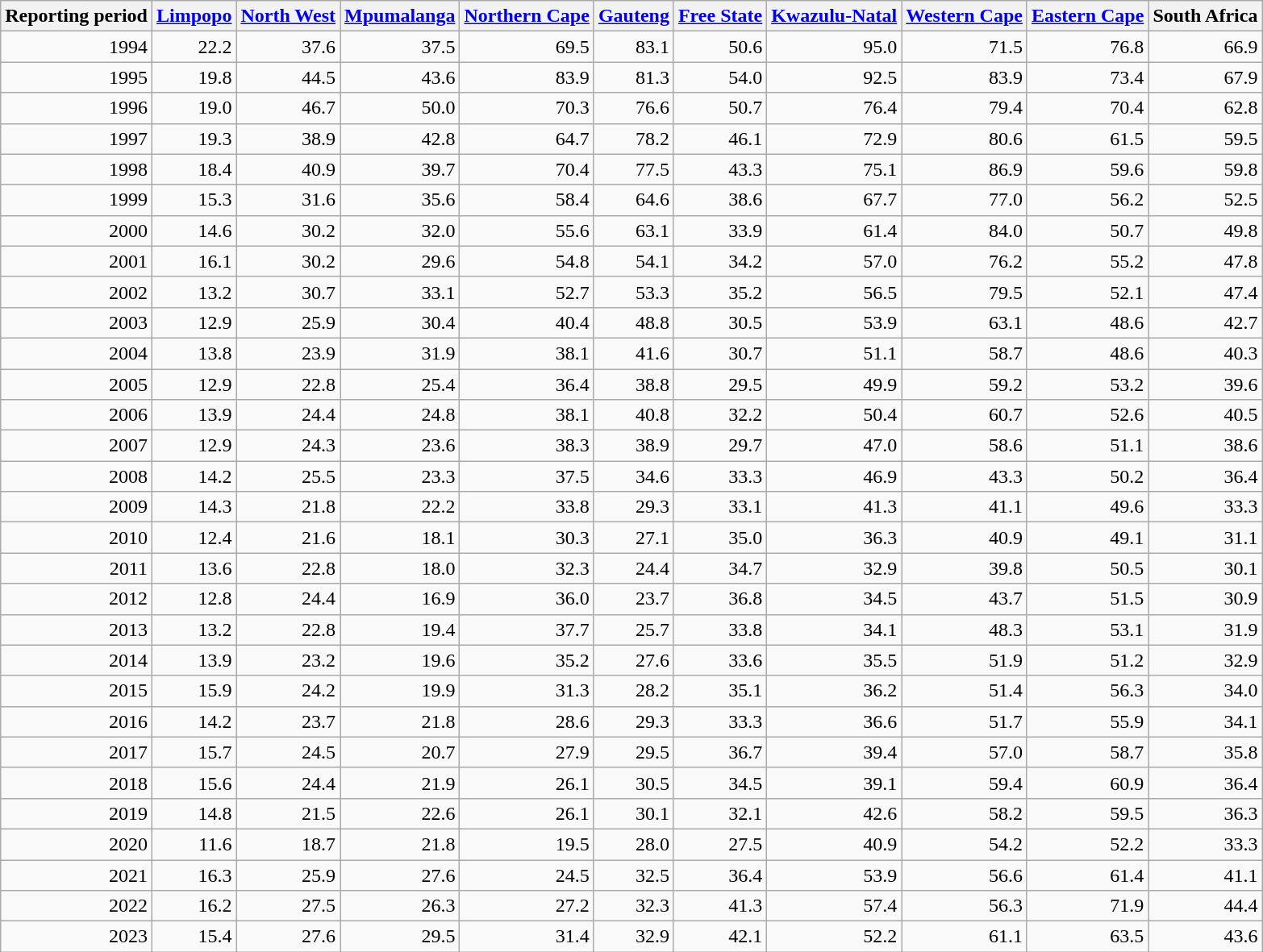<table class="wikitable mw-collapsible mw-collapsed" style="text-align:right;">
<tr>
<th>Reporting period</th>
<th><a href='#'>Limpopo</a></th>
<th><a href='#'>North West</a></th>
<th><a href='#'>Mpumalanga</a></th>
<th><a href='#'>Northern Cape</a></th>
<th><a href='#'>Gauteng</a></th>
<th><a href='#'>Free State</a></th>
<th><a href='#'>Kwazulu-Natal</a></th>
<th><a href='#'>Western Cape</a></th>
<th><a href='#'>Eastern Cape</a></th>
<th>South Africa</th>
</tr>
<tr>
<td>1994</td>
<td>22.2</td>
<td>37.6</td>
<td>37.5</td>
<td>69.5</td>
<td>83.1</td>
<td>50.6</td>
<td>95.0</td>
<td>71.5</td>
<td>76.8</td>
<td>66.9</td>
</tr>
<tr>
<td>1995</td>
<td>19.8</td>
<td>44.5</td>
<td>43.6</td>
<td>83.9</td>
<td>81.3</td>
<td>54.0</td>
<td>92.5</td>
<td>83.9</td>
<td>73.4</td>
<td>67.9</td>
</tr>
<tr>
<td>1996</td>
<td>19.0</td>
<td>46.7</td>
<td>50.0</td>
<td>70.3</td>
<td>76.6</td>
<td>50.7</td>
<td>76.4</td>
<td>79.4</td>
<td>70.4</td>
<td>62.8</td>
</tr>
<tr>
<td>1997</td>
<td>19.3</td>
<td>38.9</td>
<td>42.8</td>
<td>64.7</td>
<td>78.2</td>
<td>46.1</td>
<td>72.9</td>
<td>80.6</td>
<td>61.5</td>
<td>59.5</td>
</tr>
<tr>
<td>1998</td>
<td>18.4</td>
<td>40.9</td>
<td>39.7</td>
<td>70.4</td>
<td>77.5</td>
<td>43.3</td>
<td>75.1</td>
<td>86.9</td>
<td>59.6</td>
<td>59.8</td>
</tr>
<tr>
<td>1999</td>
<td>15.3</td>
<td>31.6</td>
<td>35.6</td>
<td>58.4</td>
<td>64.6</td>
<td>38.6</td>
<td>67.7</td>
<td>77.0</td>
<td>56.2</td>
<td>52.5</td>
</tr>
<tr>
<td>2000</td>
<td>14.6</td>
<td>30.2</td>
<td>32.0</td>
<td>55.6</td>
<td>63.1</td>
<td>33.9</td>
<td>61.4</td>
<td>84.0</td>
<td>50.7</td>
<td>49.8</td>
</tr>
<tr>
<td>2001</td>
<td>16.1</td>
<td>30.2</td>
<td>29.6</td>
<td>54.8</td>
<td>54.1</td>
<td>34.2</td>
<td>57.0</td>
<td>76.2</td>
<td>55.2</td>
<td>47.8</td>
</tr>
<tr>
<td>2002</td>
<td>13.2</td>
<td>30.7</td>
<td>33.1</td>
<td>52.7</td>
<td>53.3</td>
<td>35.2</td>
<td>56.5</td>
<td>79.5</td>
<td>52.1</td>
<td>47.4</td>
</tr>
<tr>
<td>2003</td>
<td>12.9</td>
<td>25.9</td>
<td>30.4</td>
<td>40.4</td>
<td>48.8</td>
<td>30.5</td>
<td>53.9</td>
<td>63.1</td>
<td>48.6</td>
<td>42.7</td>
</tr>
<tr>
<td>2004</td>
<td>13.8</td>
<td>23.9</td>
<td>31.9</td>
<td>38.1</td>
<td>41.6</td>
<td>30.7</td>
<td>51.1</td>
<td>58.7</td>
<td>48.6</td>
<td>40.3</td>
</tr>
<tr>
<td>2005</td>
<td>12.9</td>
<td>22.8</td>
<td>25.4</td>
<td>36.4</td>
<td>38.8</td>
<td>29.5</td>
<td>49.9</td>
<td>59.2</td>
<td>53.2</td>
<td>39.6</td>
</tr>
<tr>
<td>2006</td>
<td>13.9</td>
<td>24.4</td>
<td>24.8</td>
<td>38.1</td>
<td>40.8</td>
<td>32.2</td>
<td>50.4</td>
<td>60.7</td>
<td>52.6</td>
<td>40.5</td>
</tr>
<tr>
<td>2007</td>
<td>12.9</td>
<td>24.3</td>
<td>23.6</td>
<td>38.3</td>
<td>38.9</td>
<td>29.7</td>
<td>47.0</td>
<td>58.6</td>
<td>51.1</td>
<td>38.6</td>
</tr>
<tr>
<td>2008</td>
<td>14.2</td>
<td>25.5</td>
<td>23.3</td>
<td>37.5</td>
<td>34.6</td>
<td>33.3</td>
<td>46.9</td>
<td>43.3</td>
<td>50.2</td>
<td>36.4</td>
</tr>
<tr>
<td>2009</td>
<td>14.3</td>
<td>21.8</td>
<td>22.2</td>
<td>33.8</td>
<td>29.3</td>
<td>33.1</td>
<td>41.3</td>
<td>41.1</td>
<td>49.6</td>
<td>33.3</td>
</tr>
<tr>
<td>2010</td>
<td>12.4</td>
<td>21.6</td>
<td>18.1</td>
<td>30.3</td>
<td>27.1</td>
<td>35.0</td>
<td>36.3</td>
<td>40.9</td>
<td>49.1</td>
<td>31.1</td>
</tr>
<tr>
<td>2011</td>
<td>13.6</td>
<td>22.8</td>
<td>18.0</td>
<td>32.3</td>
<td>24.4</td>
<td>34.7</td>
<td>32.9</td>
<td>39.8</td>
<td>50.5</td>
<td>30.1</td>
</tr>
<tr>
<td>2012</td>
<td>12.8</td>
<td>24.4</td>
<td>16.9</td>
<td>36.0</td>
<td>23.7</td>
<td>36.8</td>
<td>34.5</td>
<td>43.7</td>
<td>51.5</td>
<td>30.9</td>
</tr>
<tr>
<td>2013</td>
<td>13.2</td>
<td>22.8</td>
<td>19.4</td>
<td>37.7</td>
<td>25.7</td>
<td>33.8</td>
<td>34.1</td>
<td>48.3</td>
<td>53.1</td>
<td>31.9</td>
</tr>
<tr>
<td>2014</td>
<td>13.9</td>
<td>23.2</td>
<td>19.6</td>
<td>35.2</td>
<td>27.6</td>
<td>33.6</td>
<td>35.5</td>
<td>51.9</td>
<td>51.2</td>
<td>32.9</td>
</tr>
<tr>
<td>2015</td>
<td>15.9</td>
<td>24.2</td>
<td>19.9</td>
<td>31.3</td>
<td>28.2</td>
<td>35.1</td>
<td>36.2</td>
<td>51.4</td>
<td>56.3</td>
<td>34.0</td>
</tr>
<tr>
<td>2016</td>
<td>14.2</td>
<td>23.7</td>
<td>21.8</td>
<td>28.6</td>
<td>29.3</td>
<td>33.3</td>
<td>36.6</td>
<td>51.7</td>
<td>55.9</td>
<td>34.1</td>
</tr>
<tr>
<td>2017</td>
<td>15.7</td>
<td>24.5</td>
<td>20.7</td>
<td>27.9</td>
<td>29.5</td>
<td>36.7</td>
<td>39.4</td>
<td>57.0</td>
<td>58.7</td>
<td>35.8</td>
</tr>
<tr>
<td>2018</td>
<td>15.6</td>
<td>24.4</td>
<td>21.9</td>
<td>26.1</td>
<td>30.5</td>
<td>34.5</td>
<td>39.1</td>
<td>59.4</td>
<td>60.9</td>
<td>36.4</td>
</tr>
<tr>
<td>2019</td>
<td>14.8</td>
<td>21.5</td>
<td>22.6</td>
<td>26.1</td>
<td>30.1</td>
<td>32.1</td>
<td>42.6</td>
<td>58.2</td>
<td>59.5</td>
<td>36.3</td>
</tr>
<tr>
<td>2020</td>
<td>11.6</td>
<td>18.7</td>
<td>21.8</td>
<td>19.5</td>
<td>28.0</td>
<td>27.5</td>
<td>40.9</td>
<td>54.2</td>
<td>52.2</td>
<td>33.3</td>
</tr>
<tr>
<td>2021</td>
<td>16.3</td>
<td>25.9</td>
<td>27.6</td>
<td>24.5</td>
<td>32.5</td>
<td>36.4</td>
<td>53.9</td>
<td>56.6</td>
<td>61.4</td>
<td>41.1</td>
</tr>
<tr>
<td>2022</td>
<td>16.2</td>
<td>27.5</td>
<td>26.3</td>
<td>27.2</td>
<td>32.3</td>
<td>41.3</td>
<td>57.4</td>
<td>56.3</td>
<td>71.9</td>
<td>44.4</td>
</tr>
<tr>
<td>2023</td>
<td>15.4</td>
<td>27.6</td>
<td>29.5</td>
<td>31.4</td>
<td>32.9</td>
<td>42.1</td>
<td>52.2</td>
<td>61.1</td>
<td>63.5</td>
<td>43.6</td>
</tr>
</table>
